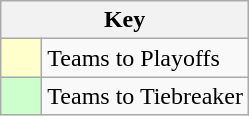<table class="wikitable" style="text-align: center;">
<tr>
<th colspan=2>Key</th>
</tr>
<tr>
<td style="background:#ffffcc; width:20px;"></td>
<td align=left>Teams to Playoffs</td>
</tr>
<tr>
<td style="background:#ccffcc; width:20px;"></td>
<td align=left>Teams to Tiebreaker</td>
</tr>
</table>
